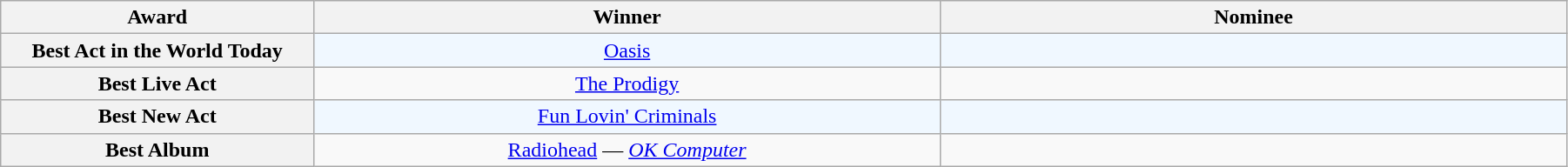<table class="wikitable" rowspan=2 style="text-align: center; width:95%;">
<tr>
<th scope="col" style="width:10%;">Award</th>
<th scope="col" style="width:20%;">Winner</th>
<th scope="col" style="width:20%;">Nominee</th>
</tr>
<tr>
<th scope="row" style="text-align:center">Best Act in the World Today</th>
<td style="background:#F0F8FF"><a href='#'>Oasis</a></td>
<td style="background:#F0F8FF; font-size: 85%;"></td>
</tr>
<tr>
<th scope="row" style="text-align:center">Best Live Act</th>
<td><a href='#'>The Prodigy</a></td>
<td style="font-size: 85%;"></td>
</tr>
<tr>
<th scope="row" style="text-align:center">Best New Act</th>
<td style="background:#F0F8FF"><a href='#'>Fun Lovin' Criminals</a></td>
<td style="background:#F0F8FF; font-size: 85%;"></td>
</tr>
<tr>
<th scope="row" style="text-align:center">Best Album</th>
<td><a href='#'>Radiohead</a> — <em><a href='#'>OK Computer</a></em></td>
<td style="font-size: 85%;"></td>
</tr>
</table>
